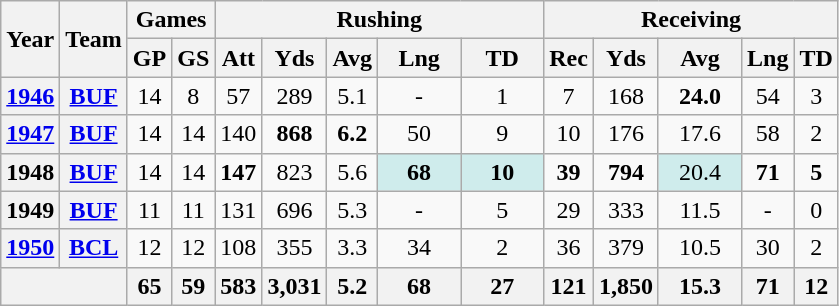<table class="wikitable" style="text-align:center;">
<tr>
<th rowspan="2">Year</th>
<th rowspan="2">Team</th>
<th colspan="2">Games</th>
<th colspan="5">Rushing</th>
<th colspan="5">Receiving</th>
</tr>
<tr>
<th>GP</th>
<th>GS</th>
<th>Att</th>
<th>Yds</th>
<th>Avg</th>
<th>Lng</th>
<th>TD</th>
<th>Rec</th>
<th>Yds</th>
<th>Avg</th>
<th>Lng</th>
<th>TD</th>
</tr>
<tr>
<th><a href='#'>1946</a></th>
<th><a href='#'>BUF</a></th>
<td>14</td>
<td>8</td>
<td>57</td>
<td>289</td>
<td>5.1</td>
<td>-</td>
<td>1</td>
<td>7</td>
<td>168</td>
<td><strong>24.0</strong></td>
<td>54</td>
<td>3</td>
</tr>
<tr>
<th><a href='#'>1947</a></th>
<th><a href='#'>BUF</a></th>
<td>14</td>
<td>14</td>
<td>140</td>
<td><strong>868</strong></td>
<td><strong>6.2</strong></td>
<td>50</td>
<td>9</td>
<td>10</td>
<td>176</td>
<td>17.6</td>
<td>58</td>
<td>2</td>
</tr>
<tr>
<th>1948</th>
<th><a href='#'>BUF</a></th>
<td>14</td>
<td>14</td>
<td><strong>147</strong></td>
<td>823</td>
<td>5.6</td>
<td style="background:#cfecec; width:3em;"><strong>68</strong></td>
<td style="background:#cfecec; width:3em;"><strong>10</strong></td>
<td><strong>39</strong></td>
<td><strong>794</strong></td>
<td style="background:#cfecec; width:3em;">20.4</td>
<td><strong>71</strong></td>
<td><strong>5</strong></td>
</tr>
<tr>
<th>1949</th>
<th><a href='#'>BUF</a></th>
<td>11</td>
<td>11</td>
<td>131</td>
<td>696</td>
<td>5.3</td>
<td>-</td>
<td>5</td>
<td>29</td>
<td>333</td>
<td>11.5</td>
<td>-</td>
<td>0</td>
</tr>
<tr>
<th><a href='#'>1950</a></th>
<th><a href='#'>BCL</a></th>
<td>12</td>
<td>12</td>
<td>108</td>
<td>355</td>
<td>3.3</td>
<td>34</td>
<td>2</td>
<td>36</td>
<td>379</td>
<td>10.5</td>
<td>30</td>
<td>2</td>
</tr>
<tr>
<th colspan="2"></th>
<th>65</th>
<th>59</th>
<th>583</th>
<th>3,031</th>
<th>5.2</th>
<th>68</th>
<th>27</th>
<th>121</th>
<th>1,850</th>
<th>15.3</th>
<th>71</th>
<th>12</th>
</tr>
</table>
